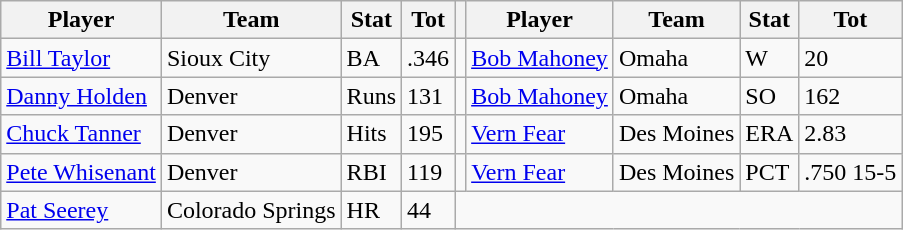<table class="wikitable">
<tr>
<th>Player</th>
<th>Team</th>
<th>Stat</th>
<th>Tot</th>
<th></th>
<th>Player</th>
<th>Team</th>
<th>Stat</th>
<th>Tot</th>
</tr>
<tr>
<td><a href='#'>Bill Taylor</a></td>
<td>Sioux City</td>
<td>BA</td>
<td>.346</td>
<td></td>
<td><a href='#'>Bob Mahoney</a></td>
<td>Omaha</td>
<td>W</td>
<td>20</td>
</tr>
<tr>
<td><a href='#'>Danny Holden</a></td>
<td>Denver</td>
<td>Runs</td>
<td>131</td>
<td></td>
<td><a href='#'>Bob Mahoney</a></td>
<td>Omaha</td>
<td>SO</td>
<td>162</td>
</tr>
<tr>
<td><a href='#'>Chuck Tanner</a></td>
<td>Denver</td>
<td>Hits</td>
<td>195</td>
<td></td>
<td><a href='#'>Vern Fear</a></td>
<td>Des Moines</td>
<td>ERA</td>
<td>2.83</td>
</tr>
<tr>
<td><a href='#'>Pete Whisenant</a></td>
<td>Denver</td>
<td>RBI</td>
<td>119</td>
<td></td>
<td><a href='#'>Vern Fear</a></td>
<td>Des Moines</td>
<td>PCT</td>
<td>.750 15-5</td>
</tr>
<tr>
<td><a href='#'>Pat Seerey</a></td>
<td>Colorado Springs</td>
<td>HR</td>
<td>44</td>
</tr>
</table>
